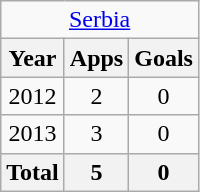<table class="wikitable" style="text-align:center">
<tr>
<td colspan=3><a href='#'>Serbia</a></td>
</tr>
<tr>
<th>Year</th>
<th>Apps</th>
<th>Goals</th>
</tr>
<tr>
<td>2012</td>
<td>2</td>
<td>0</td>
</tr>
<tr>
<td>2013</td>
<td>3</td>
<td>0</td>
</tr>
<tr>
<th>Total</th>
<th>5</th>
<th>0</th>
</tr>
</table>
